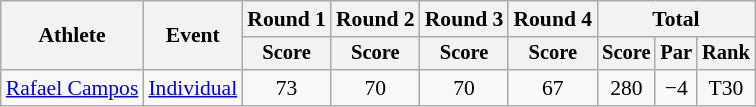<table class=wikitable style=font-size:90%;text-align:center>
<tr>
<th rowspan=2>Athlete</th>
<th rowspan=2>Event</th>
<th>Round 1</th>
<th>Round 2</th>
<th>Round 3</th>
<th>Round 4</th>
<th colspan=3>Total</th>
</tr>
<tr style=font-size:95%>
<th>Score</th>
<th>Score</th>
<th>Score</th>
<th>Score</th>
<th>Score</th>
<th>Par</th>
<th>Rank</th>
</tr>
<tr>
<td align=left><a href='#'>Rafael Campos</a></td>
<td align=left><a href='#'>Individual</a></td>
<td>73</td>
<td>70</td>
<td>70</td>
<td>67</td>
<td>280</td>
<td>−4</td>
<td>T30</td>
</tr>
</table>
